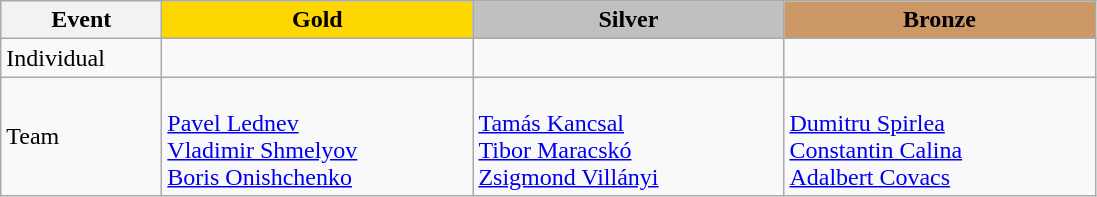<table class="wikitable">
<tr>
<th width="100">Event</th>
<th style="background-color:gold;" width="200"> Gold</th>
<th style="background-color:silver;" width="200">Silver</th>
<th style="background-color:#CC9966;" width="200"> Bronze</th>
</tr>
<tr>
<td>Individual</td>
<td></td>
<td></td>
<td></td>
</tr>
<tr>
<td>Team</td>
<td> <br> <a href='#'>Pavel Lednev</a> <br> <a href='#'>Vladimir Shmelyov</a><br> <a href='#'>Boris Onishchenko</a></td>
<td> <br> <a href='#'>Tamás Kancsal</a><br> <a href='#'>Tibor Maracskó</a><br> <a href='#'>Zsigmond Villányi</a></td>
<td> <br><a href='#'>Dumitru Spirlea</a><br> <a href='#'>Constantin Calina</a><br> <a href='#'>Adalbert Covacs</a></td>
</tr>
</table>
